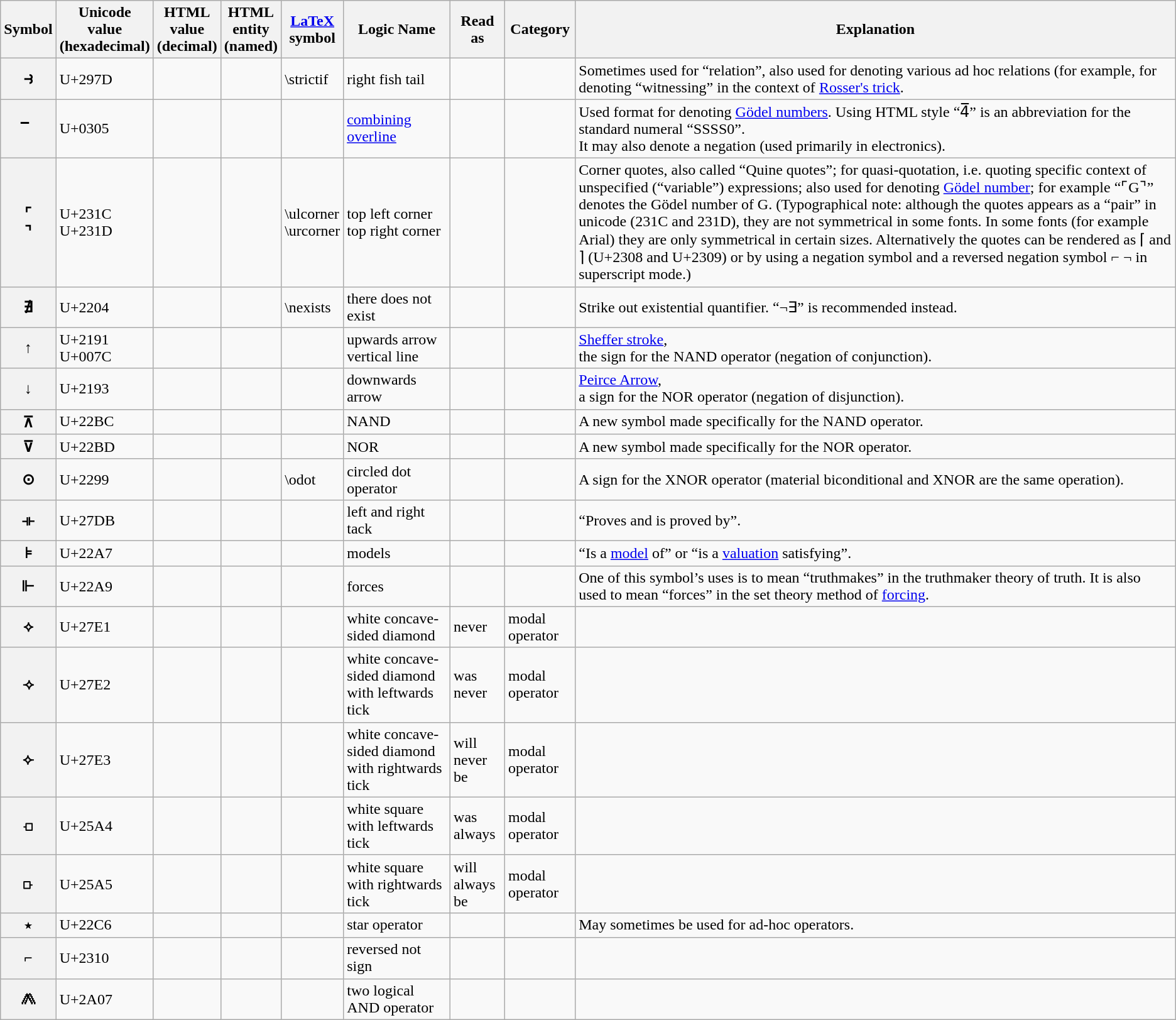<table class="wikitable">
<tr>
<th scope="col">Symbol</th>
<th>Unicode<br>value<br>(hexadecimal)</th>
<th>HTML<br>value<br>(decimal)</th>
<th scope="col">HTML<br>entity<br>(named)</th>
<th scope="col"><a href='#'>LaTeX</a><br>symbol</th>
<th scope="col">Logic Name</th>
<th scope="col">Read as</th>
<th scope="col">Category</th>
<th scope="col">Explanation</th>
</tr>
<tr>
<th scope"row" align="center"><div>⥽</div></th>
<td>U+297D</td>
<td></td>
<td></td>
<td>\strictif</td>
<td>right fish tail</td>
<td></td>
<td></td>
<td>Sometimes used for “relation”, also used for denoting various ad hoc relations (for example, for denoting “witnessing” in the context of <a href='#'>Rosser's trick</a>.</td>
</tr>
<tr>
<th scope"row" align="center"><div>̅</div></th>
<td>U+0305</td>
<td></td>
<td></td>
<td></td>
<td><a href='#'>combining overline</a></td>
<td></td>
<td></td>
<td>Used format for denoting <a href='#'>Gödel numbers</a>. Using HTML style “4̅” is an abbreviation for the standard numeral “SSSS0”.<br>It may also denote a negation (used primarily in electronics).</td>
</tr>
<tr>
<th scope"row" align="center"><div>⌜<br>⌝</div></th>
<td>U+231C<br>U+231D</td>
<td></td>
<td></td>
<td>\ulcorner<br>\urcorner</td>
<td>top left corner<br>top right corner</td>
<td></td>
<td></td>
<td>Corner quotes, also called “Quine quotes”; for quasi-quotation, i.e. quoting specific context of unspecified (“variable”) expressions; also used for denoting <a href='#'>Gödel number</a>; for example “⌜G⌝” denotes the Gödel number of G. (Typographical note: although the quotes appears as a “pair” in unicode (231C and 231D), they are not symmetrical in some fonts. In some fonts (for example Arial) they are only symmetrical in certain sizes. Alternatively the quotes can be rendered as ⌈ and ⌉ (U+2308 and U+2309) or by using a negation symbol and a reversed negation symbol ⌐ ¬ in superscript mode.)</td>
</tr>
<tr>
<th scope"row" align="center"><div>∄</div></th>
<td>U+2204</td>
<td></td>
<td></td>
<td>\nexists</td>
<td>there does not exist</td>
<td></td>
<td></td>
<td>Strike out existential quantifier. “¬∃” is recommended instead. </td>
</tr>
<tr>
<th scope"row" align="center"><div>↑<br></div></th>
<td>U+2191<br>U+007C</td>
<td></td>
<td></td>
<td></td>
<td>upwards arrow<br>vertical line</td>
<td></td>
<td></td>
<td><a href='#'>Sheffer stroke</a>,<br>the sign for the NAND operator (negation of conjunction).</td>
</tr>
<tr>
<th scope"row" align="center"><div>↓</div></th>
<td>U+2193</td>
<td></td>
<td></td>
<td></td>
<td>downwards arrow</td>
<td></td>
<td></td>
<td><a href='#'>Peirce Arrow</a>, <br>a sign for the NOR operator (negation of disjunction).</td>
</tr>
<tr>
<th scope"row" align="center"><div>⊼</div></th>
<td>U+22BC</td>
<td></td>
<td></td>
<td></td>
<td>NAND</td>
<td></td>
<td></td>
<td>A new symbol made specifically for the NAND operator.</td>
</tr>
<tr>
<th scope"row" align="center"><div>⊽</div></th>
<td>U+22BD</td>
<td></td>
<td></td>
<td></td>
<td>NOR</td>
<td></td>
<td></td>
<td>A new symbol made specifically for the NOR operator.</td>
</tr>
<tr>
<th scope"row" align="center"><div>⊙</div></th>
<td>U+2299</td>
<td></td>
<td></td>
<td>\odot</td>
<td>circled dot operator</td>
<td></td>
<td></td>
<td>A sign for the XNOR operator (material biconditional and XNOR are the same operation).</td>
</tr>
<tr>
<th scope"row" align="center"><div>⟛</div></th>
<td>U+27DB</td>
<td></td>
<td></td>
<td></td>
<td>left and right tack</td>
<td></td>
<td></td>
<td>“Proves and is proved by”.</td>
</tr>
<tr>
<th scope"row" align="center"><div>⊧</div></th>
<td>U+22A7</td>
<td></td>
<td></td>
<td></td>
<td>models</td>
<td></td>
<td></td>
<td>“Is a <a href='#'>model</a> of” or “is a <a href='#'>valuation</a> satisfying”.</td>
</tr>
<tr>
<th scope"row" align="center"><div>⊩</div></th>
<td>U+22A9</td>
<td></td>
<td></td>
<td></td>
<td>forces</td>
<td></td>
<td></td>
<td>One of this symbol’s uses is to mean “truthmakes” in the truthmaker theory of truth. It is also used to mean “forces” in the set theory method of <a href='#'> forcing</a>.</td>
</tr>
<tr>
<th scope"row" align="center"><div>⟡</div></th>
<td>U+27E1</td>
<td></td>
<td></td>
<td></td>
<td>white concave-sided diamond</td>
<td>never</td>
<td>modal operator</td>
<td></td>
</tr>
<tr>
<th scope"row" align="center"><div>⟢</div></th>
<td>U+27E2</td>
<td></td>
<td></td>
<td></td>
<td>white concave-sided diamond with leftwards tick</td>
<td>was never</td>
<td>modal operator</td>
<td></td>
</tr>
<tr>
<th scope"row" align="center"><div>⟣</div></th>
<td>U+27E3</td>
<td></td>
<td></td>
<td></td>
<td>white concave-sided diamond with rightwards tick</td>
<td>will never be</td>
<td>modal operator</td>
<td></td>
</tr>
<tr>
<th scope"row" align="center"><div>⟤</div></th>
<td>U+25A4</td>
<td></td>
<td></td>
<td></td>
<td>white square with leftwards tick</td>
<td>was always</td>
<td>modal operator</td>
<td></td>
</tr>
<tr>
<th scope"row" align="center"><div>⟥</div></th>
<td>U+25A5</td>
<td></td>
<td></td>
<td></td>
<td>white square with rightwards tick</td>
<td>will always be</td>
<td>modal operator</td>
<td></td>
</tr>
<tr>
<th scope"row" align="center"><div>⋆</div></th>
<td>U+22C6</td>
<td></td>
<td></td>
<td></td>
<td>star operator</td>
<td></td>
<td></td>
<td>May sometimes be used for ad-hoc operators.</td>
</tr>
<tr>
<th scope"row" align="center"><div>⌐</div></th>
<td>U+2310</td>
<td></td>
<td></td>
<td></td>
<td>reversed not sign</td>
<td></td>
<td></td>
<td></td>
</tr>
<tr>
<th scope"row" align="center"><div>⨇</div></th>
<td>U+2A07</td>
<td></td>
<td></td>
<td></td>
<td>two logical AND operator</td>
<td></td>
<td></td>
<td></td>
</tr>
</table>
